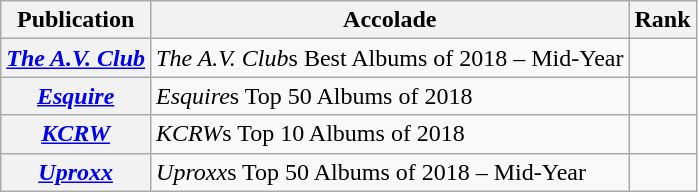<table class="wikitable sortable plainrowheaders">
<tr>
<th scope="col">Publication</th>
<th scope="col">Accolade</th>
<th scope="col">Rank</th>
</tr>
<tr>
<th scope="row"><em><a href='#'>The A.V. Club</a></em></th>
<td><em>The A.V. Club</em>s Best Albums of 2018 – Mid-Year</td>
<td></td>
</tr>
<tr>
<th scope="row"><em><a href='#'>Esquire</a></em></th>
<td><em>Esquire</em>s Top 50 Albums of 2018</td>
<td></td>
</tr>
<tr>
<th scope="row"><em><a href='#'>KCRW</a></em></th>
<td><em>KCRW</em>s Top 10 Albums of 2018</td>
<td></td>
</tr>
<tr>
<th scope="row"><em><a href='#'>Uproxx</a></em></th>
<td><em>Uproxx</em>s Top 50 Albums of 2018 – Mid-Year</td>
<td></td>
</tr>
</table>
